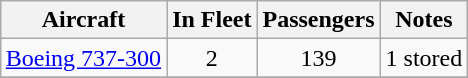<table class="wikitable" style="margin:0.5em auto">
<tr>
<th>Aircraft</th>
<th>In Fleet</th>
<th>Passengers</th>
<th>Notes</th>
</tr>
<tr>
<td><a href='#'>Boeing 737-300</a></td>
<td align=center>2</td>
<td align=center>139</td>
<td>1 stored</td>
</tr>
<tr>
</tr>
</table>
